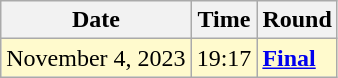<table class="wikitable">
<tr>
<th>Date</th>
<th>Time</th>
<th>Round</th>
</tr>
<tr style=background:lemonchiffon>
<td>November 4, 2023</td>
<td>19:17</td>
<td><strong><a href='#'>Final</a></strong></td>
</tr>
</table>
